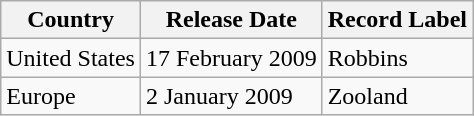<table class="wikitable">
<tr>
<th>Country</th>
<th>Release Date</th>
<th>Record Label</th>
</tr>
<tr>
<td>United States</td>
<td>17 February 2009</td>
<td>Robbins</td>
</tr>
<tr>
<td>Europe</td>
<td>2 January 2009</td>
<td>Zooland</td>
</tr>
</table>
